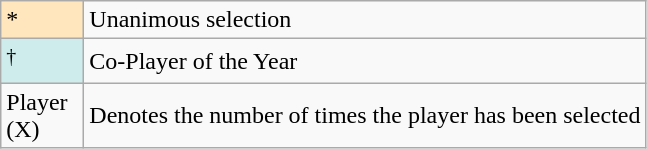<table class="wikitable">
<tr>
<td style="background-color:#FFE6BD; width:3em;">*</td>
<td>Unanimous selection</td>
</tr>
<tr>
<td style="background-color:#CFECEC; width:3em;"><sup>†</sup></td>
<td>Co-Player of the Year</td>
</tr>
<tr>
<td>Player (X)</td>
<td>Denotes the number of times the player has been selected</td>
</tr>
</table>
